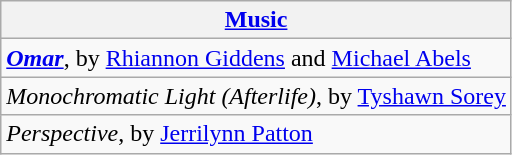<table class="wikitable" style="float:left; float:none;">
<tr>
<th><a href='#'>Music</a></th>
</tr>
<tr>
<td><strong><em><a href='#'>Omar</a></em></strong>, by <a href='#'>Rhiannon Giddens</a> and <a href='#'>Michael Abels</a></td>
</tr>
<tr>
<td><em>Monochromatic Light (Afterlife)</em>, by <a href='#'>Tyshawn Sorey</a></td>
</tr>
<tr>
<td><em>Perspective</em>, by <a href='#'>Jerrilynn Patton</a></td>
</tr>
</table>
